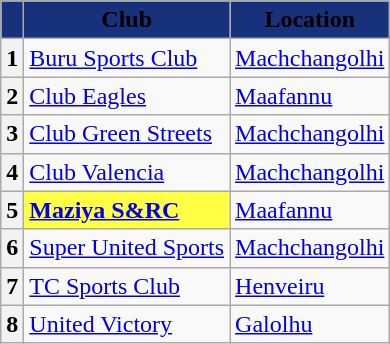<table class="wikitable sortable" style="text-align:left">
<tr>
<th style="background:#17317c;"></th>
<th style="background:#17317c;"><span>Club</span></th>
<th style="background:#17317c;"><span>Location</span></th>
</tr>
<tr>
<th>1</th>
<td><a href='#'>Buru Sports Club</a></td>
<td><a href='#'>Machchangolhi</a></td>
</tr>
<tr>
<th>2</th>
<td><a href='#'>Club Eagles</a></td>
<td><a href='#'>Maafannu</a></td>
</tr>
<tr>
<th>3</th>
<td><a href='#'>Club Green Streets</a></td>
<td><a href='#'>Machchangolhi</a></td>
</tr>
<tr>
<th>4</th>
<td><a href='#'>Club Valencia</a></td>
<td><a href='#'>Machchangolhi</a></td>
</tr>
<tr>
<th>5</th>
<td bgcolor=#ffff44><strong><a href='#'>Maziya S&RC</a></strong></td>
<td><a href='#'>Maafannu</a></td>
</tr>
<tr>
<th>6</th>
<td><a href='#'>Super United Sports</a></td>
<td><a href='#'>Machchangolhi</a></td>
</tr>
<tr>
<th>7</th>
<td><a href='#'>TC Sports Club</a></td>
<td><a href='#'>Henveiru</a></td>
</tr>
<tr>
<th>8</th>
<td><a href='#'>United Victory</a></td>
<td><a href='#'>Galolhu</a></td>
</tr>
</table>
